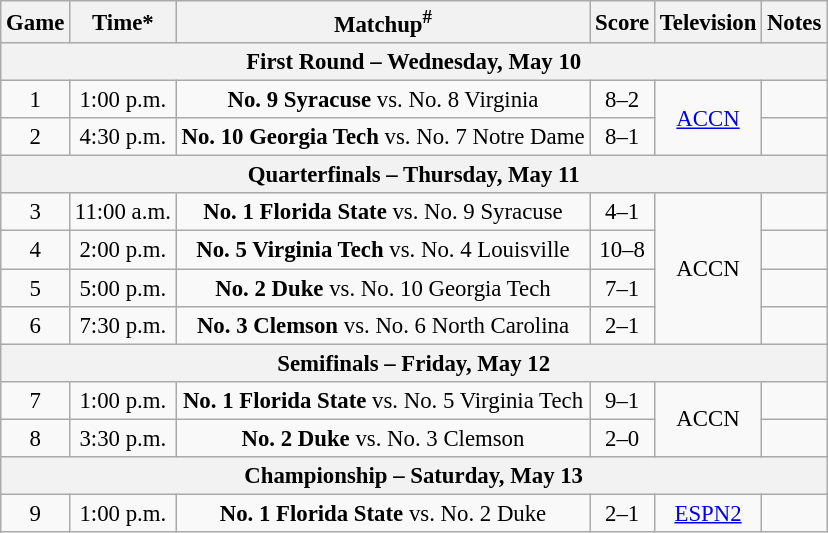<table class="wikitable" style="font-size: 95%">
<tr align="center">
<th>Game</th>
<th>Time*</th>
<th>Matchup<sup>#</sup></th>
<th>Score</th>
<th>Television</th>
<th>Notes</th>
</tr>
<tr>
<th colspan=7>First Round – Wednesday, May 10</th>
</tr>
<tr align=center>
<td>1</td>
<td>1:00 p.m.</td>
<td><strong>No. 9 Syracuse</strong> vs. No. 8 Virginia</td>
<td>8–2</td>
<td rowspan=2><a href='#'>ACCN</a></td>
<td></td>
</tr>
<tr align=center>
<td>2</td>
<td>4:30 p.m.</td>
<td><strong>No. 10 Georgia Tech</strong> vs. No. 7 Notre Dame</td>
<td>8–1</td>
<td></td>
</tr>
<tr align=center>
<th colspan=7>Quarterfinals – Thursday, May 11</th>
</tr>
<tr align=center>
<td>3</td>
<td>11:00 a.m.</td>
<td><strong>No. 1 Florida State</strong> vs. No. 9 Syracuse</td>
<td>4–1</td>
<td rowspan=4>ACCN</td>
<td></td>
</tr>
<tr align=center>
<td>4</td>
<td>2:00 p.m.</td>
<td><strong>No. 5 Virginia Tech</strong> vs. No. 4 Louisville</td>
<td>10–8</td>
<td></td>
</tr>
<tr align=center>
<td>5</td>
<td>5:00 p.m.</td>
<td><strong>No. 2 Duke</strong> vs. No. 10 Georgia Tech</td>
<td>7–1</td>
<td></td>
</tr>
<tr align=center>
<td>6</td>
<td>7:30 p.m.</td>
<td><strong>No. 3 Clemson</strong>  vs. No. 6 North Carolina</td>
<td>2–1</td>
<td></td>
</tr>
<tr align=center>
<th colspan=7>Semifinals – Friday, May 12</th>
</tr>
<tr align=center>
<td>7</td>
<td>1:00 p.m.</td>
<td><strong>No. 1 Florida State</strong> vs. No. 5 Virginia Tech</td>
<td>9–1</td>
<td rowspan=2>ACCN</td>
<td></td>
</tr>
<tr align=center>
<td>8</td>
<td>3:30 p.m.</td>
<td><strong>No. 2 Duke</strong> vs. No. 3 Clemson</td>
<td>2–0</td>
<td></td>
</tr>
<tr align=center>
<th colspan=7>Championship – Saturday, May 13</th>
</tr>
<tr align=center>
<td>9</td>
<td>1:00 p.m.</td>
<td><strong>No. 1 Florida State</strong> vs. No. 2 Duke</td>
<td>2–1</td>
<td><a href='#'>ESPN2</a></td>
<td></td>
</tr>
</table>
